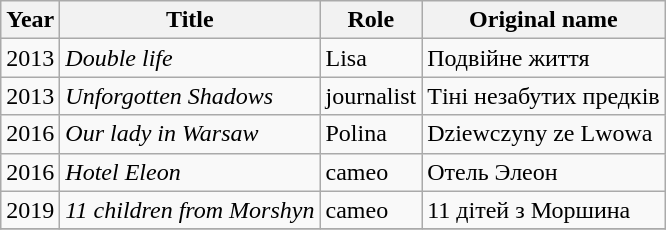<table class= "wikitable sortable">
<tr>
<th>Year</th>
<th>Title</th>
<th>Role</th>
<th>Original name</th>
</tr>
<tr>
<td>2013</td>
<td><em>Double life</em></td>
<td>Lisa</td>
<td>Подвійне життя</td>
</tr>
<tr>
<td>2013</td>
<td><em>Unforgotten Shadows</em></td>
<td>journalist</td>
<td>Тіні незабутих предків</td>
</tr>
<tr>
<td>2016</td>
<td><em>Our lady in Warsaw</em></td>
<td>Polina</td>
<td>Dziewczyny ze Lwowa</td>
</tr>
<tr>
<td>2016</td>
<td><em>Hotel Eleon</em></td>
<td>cameo</td>
<td>Отель Элеон</td>
</tr>
<tr>
<td>2019</td>
<td><em>11 children from Morshyn</em></td>
<td>cameo</td>
<td>11 дітей з Моршина</td>
</tr>
<tr>
</tr>
</table>
